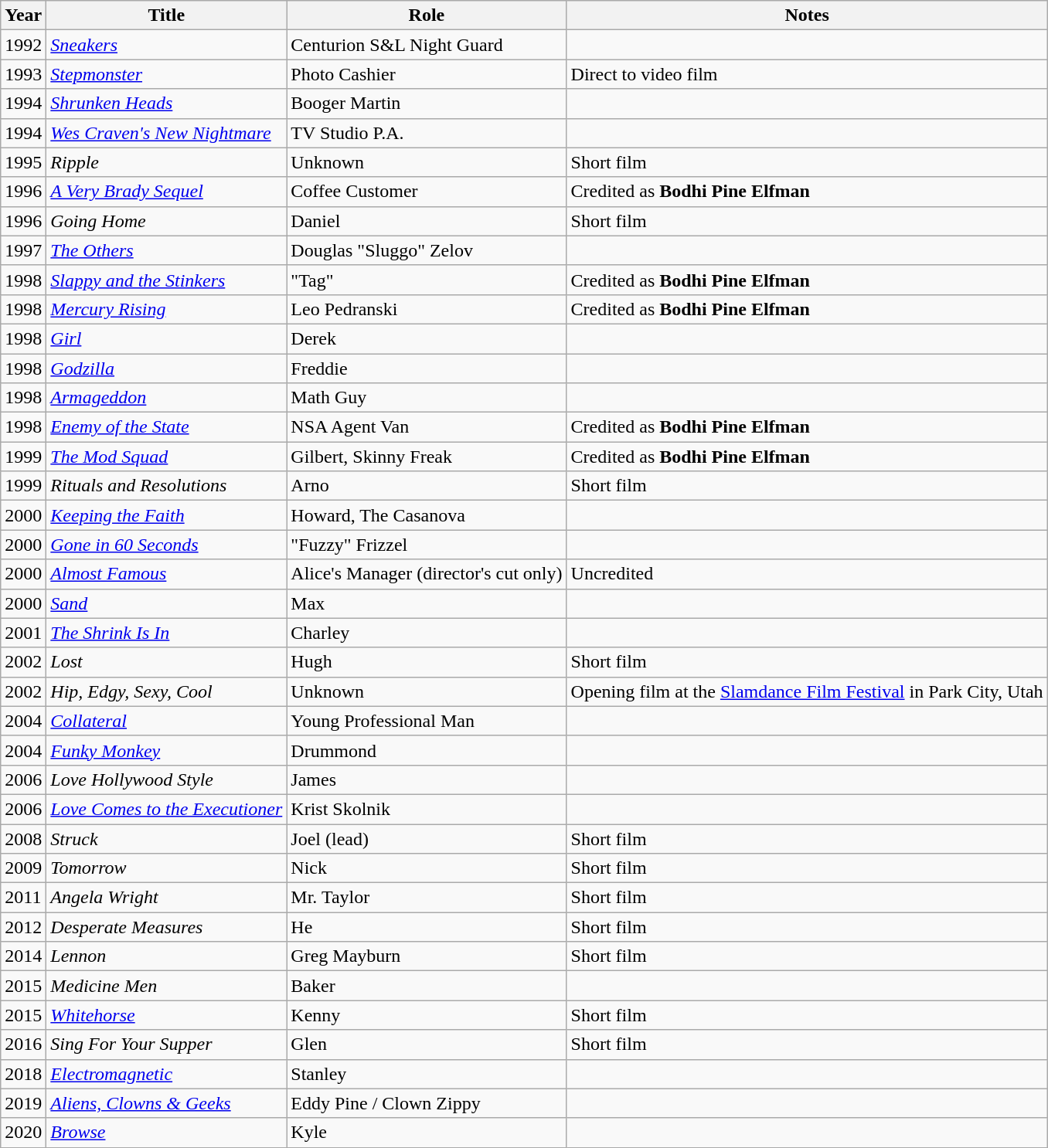<table class = "wikitable sortable">
<tr>
<th>Year</th>
<th>Title</th>
<th>Role</th>
<th class = "unsortable">Notes</th>
</tr>
<tr>
<td>1992</td>
<td><em><a href='#'>Sneakers</a></em></td>
<td>Centurion S&L Night Guard</td>
<td></td>
</tr>
<tr>
<td>1993</td>
<td><em><a href='#'>Stepmonster</a></em></td>
<td>Photo Cashier</td>
<td>Direct to video film</td>
</tr>
<tr>
<td>1994</td>
<td><em><a href='#'>Shrunken Heads</a></em></td>
<td>Booger Martin</td>
<td></td>
</tr>
<tr>
<td>1994</td>
<td><em><a href='#'>Wes Craven's New Nightmare</a></em></td>
<td>TV Studio P.A.</td>
<td></td>
</tr>
<tr>
<td>1995</td>
<td><em>Ripple</em></td>
<td>Unknown</td>
<td>Short film</td>
</tr>
<tr>
<td>1996</td>
<td><em><a href='#'>A Very Brady Sequel</a></em></td>
<td>Coffee Customer</td>
<td>Credited as <strong>Bodhi Pine Elfman</strong></td>
</tr>
<tr>
<td>1996</td>
<td><em>Going Home</em></td>
<td>Daniel</td>
<td>Short film</td>
</tr>
<tr>
<td>1997</td>
<td><em><a href='#'>The Others</a></em></td>
<td>Douglas "Sluggo" Zelov</td>
<td></td>
</tr>
<tr>
<td>1998</td>
<td><em><a href='#'>Slappy and the Stinkers</a></em></td>
<td>"Tag"</td>
<td>Credited as <strong>Bodhi Pine Elfman</strong></td>
</tr>
<tr>
<td>1998</td>
<td><em><a href='#'>Mercury Rising</a></em></td>
<td>Leo Pedranski</td>
<td>Credited as <strong>Bodhi Pine Elfman</strong></td>
</tr>
<tr>
<td>1998</td>
<td><em><a href='#'>Girl</a></em></td>
<td>Derek</td>
<td></td>
</tr>
<tr>
<td>1998</td>
<td><em><a href='#'>Godzilla</a></em></td>
<td>Freddie</td>
<td></td>
</tr>
<tr>
<td>1998</td>
<td><em><a href='#'>Armageddon</a></em></td>
<td>Math Guy</td>
<td></td>
</tr>
<tr>
<td>1998</td>
<td><em><a href='#'>Enemy of the State</a></em></td>
<td>NSA Agent Van</td>
<td>Credited as <strong>Bodhi Pine Elfman</strong></td>
</tr>
<tr>
<td>1999</td>
<td><em><a href='#'>The Mod Squad</a></em></td>
<td>Gilbert, Skinny Freak</td>
<td>Credited as <strong>Bodhi Pine Elfman</strong></td>
</tr>
<tr>
<td>1999</td>
<td><em>Rituals and Resolutions</em></td>
<td>Arno</td>
<td>Short film</td>
</tr>
<tr>
<td>2000</td>
<td><em><a href='#'>Keeping the Faith</a></em></td>
<td>Howard, The Casanova</td>
<td></td>
</tr>
<tr>
<td>2000</td>
<td><em><a href='#'>Gone in 60 Seconds</a></em></td>
<td>"Fuzzy" Frizzel</td>
<td></td>
</tr>
<tr>
<td>2000</td>
<td><em><a href='#'>Almost Famous</a></em></td>
<td>Alice's Manager (director's cut only)</td>
<td>Uncredited</td>
</tr>
<tr>
<td>2000</td>
<td><em><a href='#'>Sand</a></em></td>
<td>Max</td>
<td></td>
</tr>
<tr>
<td>2001</td>
<td><em><a href='#'>The Shrink Is In</a></em></td>
<td>Charley</td>
<td></td>
</tr>
<tr>
<td>2002</td>
<td><em>Lost</em></td>
<td>Hugh</td>
<td>Short film</td>
</tr>
<tr>
<td>2002</td>
<td><em>Hip, Edgy, Sexy, Cool</em></td>
<td>Unknown</td>
<td>Opening film at the <a href='#'>Slamdance Film Festival</a> in Park City, Utah</td>
</tr>
<tr>
<td>2004</td>
<td><em><a href='#'>Collateral</a></em></td>
<td>Young Professional Man</td>
<td></td>
</tr>
<tr>
<td>2004</td>
<td><em><a href='#'>Funky Monkey</a></em></td>
<td>Drummond</td>
<td></td>
</tr>
<tr>
<td>2006</td>
<td><em>Love Hollywood Style</em></td>
<td>James</td>
<td></td>
</tr>
<tr>
<td>2006</td>
<td><em><a href='#'>Love Comes to the Executioner</a></em></td>
<td>Krist Skolnik</td>
<td></td>
</tr>
<tr>
<td>2008</td>
<td><em>Struck</em></td>
<td>Joel (lead)</td>
<td>Short film</td>
</tr>
<tr>
<td>2009</td>
<td><em>Tomorrow</em></td>
<td>Nick</td>
<td>Short film</td>
</tr>
<tr>
<td>2011</td>
<td><em>Angela Wright</em></td>
<td>Mr. Taylor</td>
<td>Short film</td>
</tr>
<tr>
<td>2012</td>
<td><em>Desperate Measures</em></td>
<td>He</td>
<td>Short film</td>
</tr>
<tr>
<td>2014</td>
<td><em>Lennon</em></td>
<td>Greg Mayburn</td>
<td>Short film</td>
</tr>
<tr>
<td>2015</td>
<td><em>Medicine Men</em></td>
<td>Baker</td>
<td></td>
</tr>
<tr>
<td>2015</td>
<td><em><a href='#'>Whitehorse</a></em></td>
<td>Kenny</td>
<td>Short film</td>
</tr>
<tr>
<td>2016</td>
<td><em>Sing For Your Supper</em></td>
<td>Glen</td>
<td>Short film</td>
</tr>
<tr>
<td>2018</td>
<td><em><a href='#'>Electromagnetic</a></em></td>
<td>Stanley</td>
<td></td>
</tr>
<tr>
<td>2019</td>
<td><em><a href='#'>Aliens, Clowns & Geeks</a></em></td>
<td>Eddy Pine / Clown Zippy</td>
<td></td>
</tr>
<tr>
<td>2020</td>
<td><em><a href='#'>Browse</a></em></td>
<td>Kyle</td>
<td></td>
</tr>
</table>
